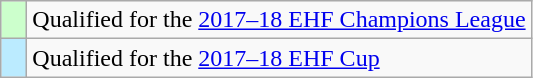<table class="wikitable" style="text-align: left;">
<tr>
<td width=10px bgcolor=#CCFFCC></td>
<td>Qualified for the <a href='#'>2017–18 EHF Champions League</a></td>
</tr>
<tr>
<td width=10px bgcolor=#BBEBFF></td>
<td>Qualified for the <a href='#'>2017–18 EHF Cup</a></td>
</tr>
</table>
